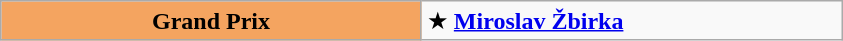<table class=wikitable>
<tr>
<th style=background:#F4A460 width=273>Grand Prix</th>
<td width=273>★ <strong><a href='#'>Miroslav Žbirka</a></strong></td>
</tr>
</table>
